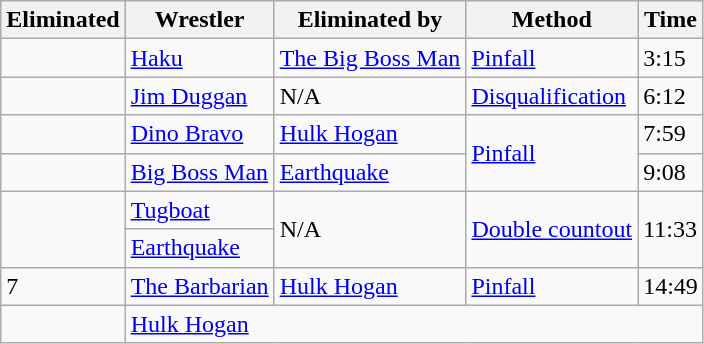<table class="wikitable sortable">
<tr>
<th>Eliminated</th>
<th>Wrestler</th>
<th>Eliminated by</th>
<th>Method</th>
<th>Time</th>
</tr>
<tr>
<td></td>
<td><a href='#'>Haku</a></td>
<td><a href='#'>The Big Boss Man</a></td>
<td><a href='#'>Pinfall</a></td>
<td>3:15</td>
</tr>
<tr>
<td></td>
<td><a href='#'>Jim Duggan</a></td>
<td>N/A</td>
<td><a href='#'>Disqualification</a></td>
<td>6:12</td>
</tr>
<tr>
<td></td>
<td><a href='#'>Dino Bravo</a></td>
<td><a href='#'>Hulk Hogan</a></td>
<td rowspan="2"><a href='#'>Pinfall</a></td>
<td>7:59</td>
</tr>
<tr>
<td></td>
<td><a href='#'>Big Boss Man</a></td>
<td><a href='#'>Earthquake</a></td>
<td>9:08</td>
</tr>
<tr>
<td rowspan="2"></td>
<td><a href='#'>Tugboat</a></td>
<td rowspan="2">N/A</td>
<td rowspan="2"><a href='#'>Double countout</a></td>
<td rowspan="2">11:33</td>
</tr>
<tr>
<td><a href='#'>Earthquake</a></td>
</tr>
<tr>
<td>7</td>
<td><a href='#'>The Barbarian</a></td>
<td><a href='#'>Hulk Hogan</a></td>
<td><a href='#'>Pinfall</a></td>
<td>14:49</td>
</tr>
<tr>
<td></td>
<td colspan="4"><a href='#'>Hulk Hogan</a></td>
</tr>
</table>
